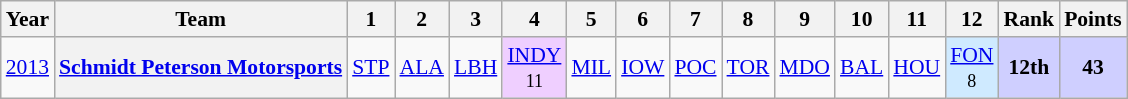<table class="wikitable" style="text-align:center; font-size:90%">
<tr>
<th>Year</th>
<th>Team</th>
<th>1</th>
<th>2</th>
<th>3</th>
<th>4</th>
<th>5</th>
<th>6</th>
<th>7</th>
<th>8</th>
<th>9</th>
<th>10</th>
<th>11</th>
<th>12</th>
<th>Rank</th>
<th>Points</th>
</tr>
<tr>
<td><a href='#'>2013</a></td>
<th><a href='#'>Schmidt Peterson Motorsports</a></th>
<td><a href='#'>STP</a></td>
<td><a href='#'>ALA</a></td>
<td><a href='#'>LBH</a></td>
<td style="background:#EFCFFF;"><a href='#'>INDY</a><br><small>11</small></td>
<td><a href='#'>MIL</a></td>
<td><a href='#'>IOW</a></td>
<td><a href='#'>POC</a></td>
<td><a href='#'>TOR</a></td>
<td><a href='#'>MDO</a></td>
<td><a href='#'>BAL</a></td>
<td><a href='#'>HOU</a></td>
<td style="background:#CFEAFF;"><a href='#'>FON</a><br><small>8</small></td>
<td style="background:#CFCFFF;"><strong>12th</strong></td>
<td style="background:#CFCFFF;"><strong>43</strong></td>
</tr>
</table>
